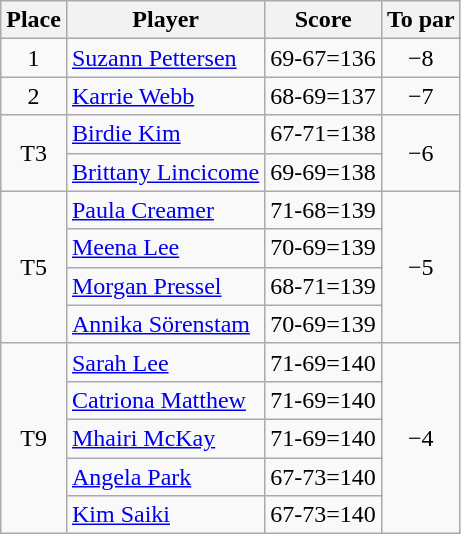<table class="wikitable">
<tr>
<th>Place</th>
<th>Player</th>
<th>Score</th>
<th>To par</th>
</tr>
<tr>
<td align=center>1</td>
<td> <a href='#'>Suzann Pettersen</a></td>
<td align=center>69-67=136</td>
<td align=center>−8</td>
</tr>
<tr>
<td align=center>2</td>
<td> <a href='#'>Karrie Webb</a></td>
<td align=center>68-69=137</td>
<td align=center>−7</td>
</tr>
<tr>
<td rowspan=2 align=center>T3</td>
<td> <a href='#'>Birdie Kim</a></td>
<td align=center>67-71=138</td>
<td rowspan=2 align=center>−6</td>
</tr>
<tr>
<td> <a href='#'>Brittany Lincicome</a></td>
<td align=center>69-69=138</td>
</tr>
<tr>
<td rowspan=4 align=center>T5</td>
<td> <a href='#'>Paula Creamer</a></td>
<td align=center>71-68=139</td>
<td rowspan=4 align=center>−5</td>
</tr>
<tr>
<td> <a href='#'>Meena Lee</a></td>
<td align=center>70-69=139</td>
</tr>
<tr>
<td> <a href='#'>Morgan Pressel</a></td>
<td align=center>68-71=139</td>
</tr>
<tr>
<td> <a href='#'>Annika Sörenstam</a></td>
<td align=center>70-69=139</td>
</tr>
<tr>
<td rowspan=5 align=center>T9</td>
<td> <a href='#'>Sarah Lee</a></td>
<td align=center>71-69=140</td>
<td rowspan=5 align=center>−4</td>
</tr>
<tr>
<td> <a href='#'>Catriona Matthew</a></td>
<td align=center>71-69=140</td>
</tr>
<tr>
<td> <a href='#'>Mhairi McKay</a></td>
<td align=center>71-69=140</td>
</tr>
<tr>
<td> <a href='#'>Angela Park</a></td>
<td align=center>67-73=140</td>
</tr>
<tr>
<td> <a href='#'>Kim Saiki</a></td>
<td align=center>67-73=140</td>
</tr>
</table>
